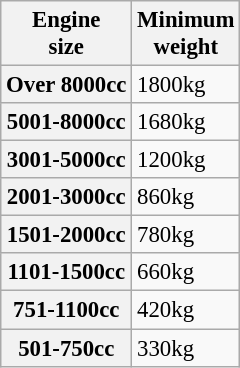<table class="wikitable" style="font-size: 95%">
<tr>
<th>Engine<br> size</th>
<th>Minimum<br> weight</th>
</tr>
<tr>
<th>Over 8000cc</th>
<td>1800kg</td>
</tr>
<tr>
<th>5001-8000cc</th>
<td>1680kg</td>
</tr>
<tr>
<th>3001-5000cc</th>
<td>1200kg</td>
</tr>
<tr>
<th>2001-3000cc</th>
<td>860kg</td>
</tr>
<tr>
<th>1501-2000cc</th>
<td>780kg</td>
</tr>
<tr>
<th>1101-1500cc</th>
<td>660kg</td>
</tr>
<tr>
<th>751-1100cc</th>
<td>420kg</td>
</tr>
<tr>
<th>501-750cc</th>
<td>330kg</td>
</tr>
</table>
